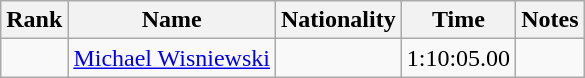<table class="wikitable sortable" style="text-align:center">
<tr>
<th>Rank</th>
<th>Name</th>
<th>Nationality</th>
<th>Time</th>
<th>Notes</th>
</tr>
<tr>
<td align=center></td>
<td align=left><a href='#'>Michael Wisniewski</a></td>
<td align=left></td>
<td>1:10:05.00</td>
<td></td>
</tr>
</table>
